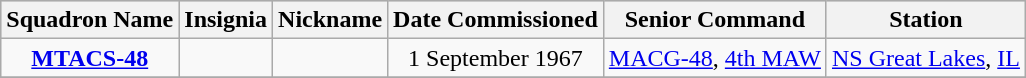<table class="wikitable sortable" style="text-align:center;">
<tr bgcolor="#CCCCCC">
<th>Squadron Name</th>
<th>Insignia</th>
<th>Nickname</th>
<th>Date Commissioned</th>
<th>Senior Command</th>
<th>Station</th>
</tr>
<tr>
<td><strong><a href='#'>MTACS-48</a></strong></td>
<td><strong></strong></td>
<td></td>
<td>1 September 1967</td>
<td><a href='#'>MACG-48</a>, <a href='#'>4th MAW</a></td>
<td><a href='#'>NS Great Lakes</a>, <a href='#'>IL</a></td>
</tr>
<tr>
</tr>
</table>
